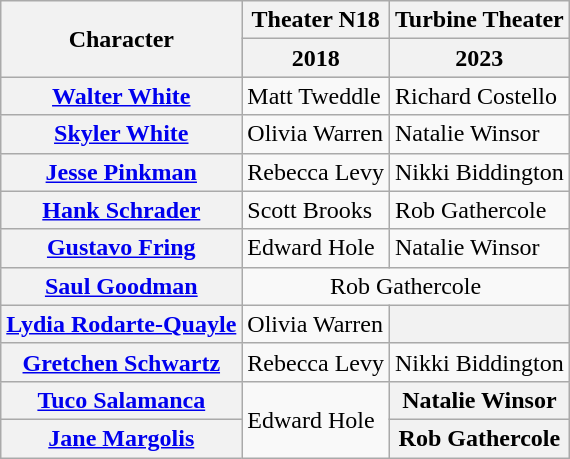<table class="wikitable">
<tr>
<th rowspan="2">Character</th>
<th>Theater N18</th>
<th>Turbine Theater</th>
</tr>
<tr style="background-color:#c0c0c0;">
<th>2018</th>
<th>2023</th>
</tr>
<tr>
<th><a href='#'>Walter White</a></th>
<td>Matt Tweddle</td>
<td>Richard Costello</td>
</tr>
<tr>
<th><a href='#'>Skyler White</a></th>
<td>Olivia Warren</td>
<td>Natalie Winsor</td>
</tr>
<tr>
<th><a href='#'>Jesse Pinkman</a></th>
<td>Rebecca Levy</td>
<td>Nikki Biddington</td>
</tr>
<tr>
<th><a href='#'>Hank Schrader</a></th>
<td>Scott Brooks</td>
<td>Rob Gathercole</td>
</tr>
<tr>
<th><a href='#'>Gustavo Fring</a></th>
<td>Edward Hole</td>
<td>Natalie Winsor</td>
</tr>
<tr>
<th><a href='#'>Saul Goodman</a></th>
<td colspan="2" align="center">Rob Gathercole</td>
</tr>
<tr>
<th><a href='#'>Lydia Rodarte-Quayle</a></th>
<td>Olivia Warren</td>
<th></th>
</tr>
<tr>
<th><a href='#'>Gretchen Schwartz</a></th>
<td>Rebecca Levy</td>
<td>Nikki Biddington</td>
</tr>
<tr>
<th><a href='#'>Tuco Salamanca</a></th>
<td rowspan="2">Edward Hole</td>
<th>Natalie Winsor</th>
</tr>
<tr>
<th><a href='#'>Jane Margolis</a></th>
<th>Rob Gathercole</th>
</tr>
</table>
